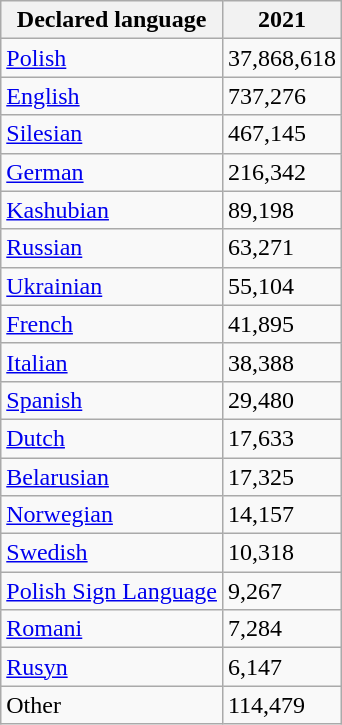<table class="wikitable">
<tr>
<th>Declared language</th>
<th>2021</th>
</tr>
<tr>
<td><a href='#'>Polish</a></td>
<td>37,868,618</td>
</tr>
<tr>
<td><a href='#'>English</a></td>
<td>737,276</td>
</tr>
<tr>
<td><a href='#'>Silesian</a></td>
<td>467,145</td>
</tr>
<tr>
<td><a href='#'>German</a></td>
<td>216,342</td>
</tr>
<tr>
<td><a href='#'>Kashubian</a></td>
<td>89,198</td>
</tr>
<tr>
<td><a href='#'>Russian</a></td>
<td>63,271</td>
</tr>
<tr>
<td><a href='#'>Ukrainian</a></td>
<td>55,104</td>
</tr>
<tr>
<td><a href='#'>French</a></td>
<td>41,895</td>
</tr>
<tr>
<td><a href='#'>Italian</a></td>
<td>38,388</td>
</tr>
<tr>
<td><a href='#'>Spanish</a></td>
<td>29,480</td>
</tr>
<tr>
<td><a href='#'>Dutch</a></td>
<td>17,633</td>
</tr>
<tr>
<td><a href='#'>Belarusian</a></td>
<td>17,325</td>
</tr>
<tr>
<td><a href='#'>Norwegian</a></td>
<td>14,157</td>
</tr>
<tr>
<td><a href='#'>Swedish</a></td>
<td>10,318</td>
</tr>
<tr>
<td><a href='#'>Polish Sign Language</a></td>
<td>9,267</td>
</tr>
<tr>
<td><a href='#'>Romani</a></td>
<td>7,284</td>
</tr>
<tr>
<td><a href='#'>Rusyn</a></td>
<td>6,147</td>
</tr>
<tr>
<td>Other</td>
<td>114,479</td>
</tr>
</table>
